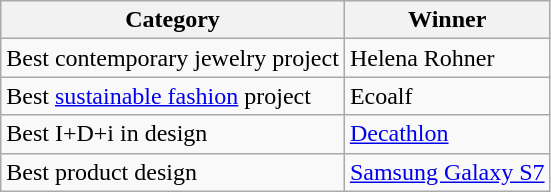<table class="wikitable">
<tr>
<th>Category</th>
<th>Winner</th>
</tr>
<tr>
<td>Best contemporary jewelry project</td>
<td>Helena Rohner</td>
</tr>
<tr>
<td>Best <a href='#'>sustainable fashion</a> project</td>
<td>Ecoalf</td>
</tr>
<tr>
<td>Best I+D+i in design</td>
<td><a href='#'>Decathlon</a></td>
</tr>
<tr>
<td>Best product design</td>
<td><a href='#'>Samsung Galaxy S7</a></td>
</tr>
</table>
